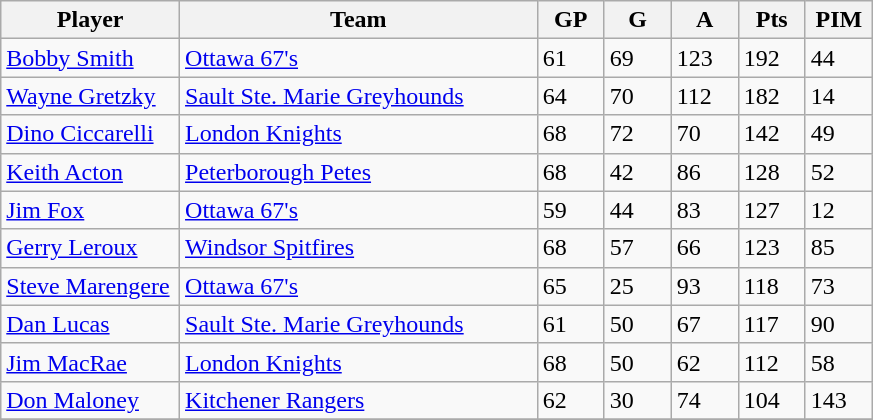<table class="wikitable">
<tr>
<th bgcolor="#DDDDFF" width="20%">Player</th>
<th bgcolor="#DDDDFF" width="40%">Team</th>
<th bgcolor="#DDDDFF" width="7.5%">GP</th>
<th bgcolor="#DDDDFF" width="7.5%">G</th>
<th bgcolor="#DDDDFF" width="7.5%">A</th>
<th bgcolor="#DDDDFF" width="7.5%">Pts</th>
<th bgcolor="#DDDDFF" width="7.5%">PIM</th>
</tr>
<tr>
<td><a href='#'>Bobby Smith</a></td>
<td><a href='#'>Ottawa 67's</a></td>
<td>61</td>
<td>69</td>
<td>123</td>
<td>192</td>
<td>44</td>
</tr>
<tr>
<td><a href='#'>Wayne Gretzky</a></td>
<td><a href='#'>Sault Ste. Marie Greyhounds</a></td>
<td>64</td>
<td>70</td>
<td>112</td>
<td>182</td>
<td>14</td>
</tr>
<tr>
<td><a href='#'>Dino Ciccarelli</a></td>
<td><a href='#'>London Knights</a></td>
<td>68</td>
<td>72</td>
<td>70</td>
<td>142</td>
<td>49</td>
</tr>
<tr>
<td><a href='#'>Keith Acton</a></td>
<td><a href='#'>Peterborough Petes</a></td>
<td>68</td>
<td>42</td>
<td>86</td>
<td>128</td>
<td>52</td>
</tr>
<tr>
<td><a href='#'>Jim Fox</a></td>
<td><a href='#'>Ottawa 67's</a></td>
<td>59</td>
<td>44</td>
<td>83</td>
<td>127</td>
<td>12</td>
</tr>
<tr>
<td><a href='#'>Gerry Leroux</a></td>
<td><a href='#'>Windsor Spitfires</a></td>
<td>68</td>
<td>57</td>
<td>66</td>
<td>123</td>
<td>85</td>
</tr>
<tr>
<td><a href='#'>Steve Marengere</a></td>
<td><a href='#'>Ottawa 67's</a></td>
<td>65</td>
<td>25</td>
<td>93</td>
<td>118</td>
<td>73</td>
</tr>
<tr>
<td><a href='#'>Dan Lucas</a></td>
<td><a href='#'>Sault Ste. Marie Greyhounds</a></td>
<td>61</td>
<td>50</td>
<td>67</td>
<td>117</td>
<td>90</td>
</tr>
<tr>
<td><a href='#'>Jim MacRae</a></td>
<td><a href='#'>London Knights</a></td>
<td>68</td>
<td>50</td>
<td>62</td>
<td>112</td>
<td>58</td>
</tr>
<tr>
<td><a href='#'>Don Maloney</a></td>
<td><a href='#'>Kitchener Rangers</a></td>
<td>62</td>
<td>30</td>
<td>74</td>
<td>104</td>
<td>143</td>
</tr>
<tr>
</tr>
</table>
